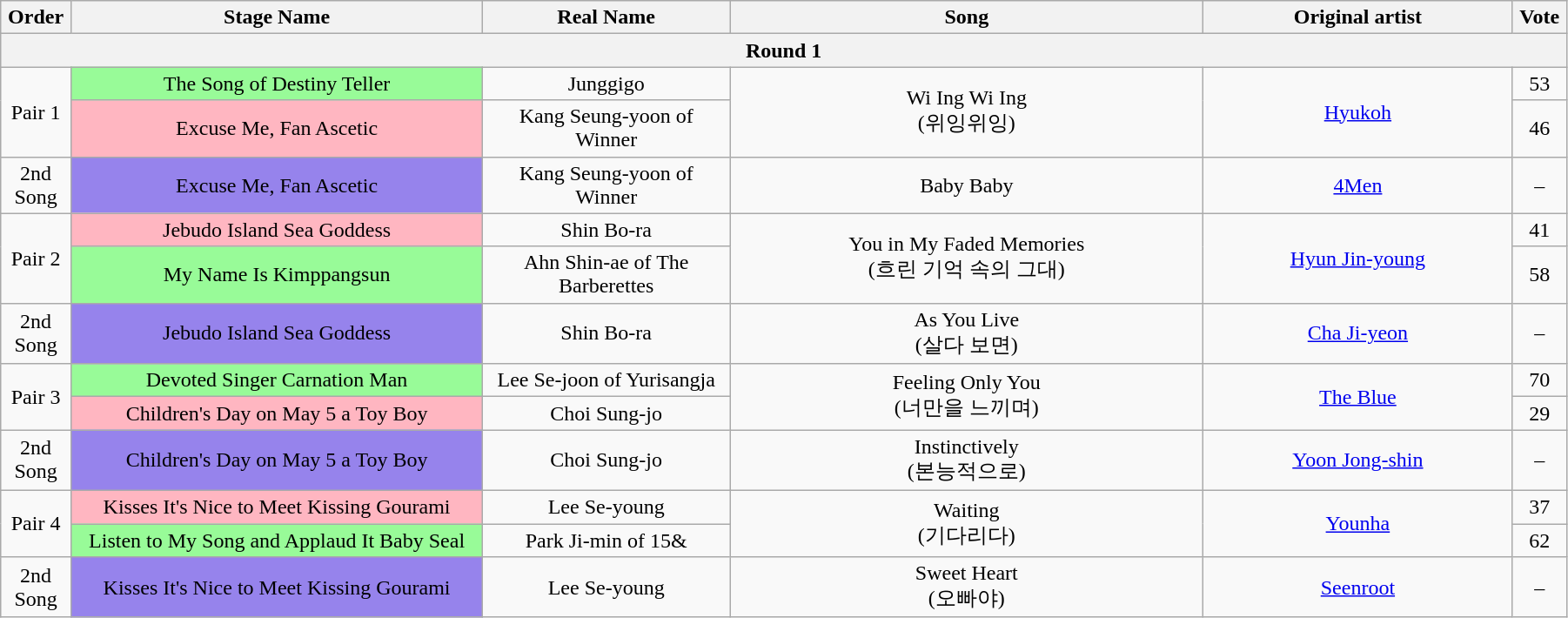<table class="wikitable" style="text-align:center; width:95%;">
<tr>
<th style="width:1%;">Order</th>
<th style="width:20%;">Stage Name</th>
<th style="width:12%;">Real Name</th>
<th style="width:23%;">Song</th>
<th style="width:15%;">Original artist</th>
<th style="width:1%;">Vote</th>
</tr>
<tr>
<th colspan=6>Round 1</th>
</tr>
<tr>
<td rowspan=2>Pair 1</td>
<td bgcolor="palegreen">The Song of Destiny Teller</td>
<td>Junggigo</td>
<td rowspan=2>Wi Ing Wi Ing<br>(위잉위잉)</td>
<td rowspan=2><a href='#'>Hyukoh</a></td>
<td>53</td>
</tr>
<tr>
<td bgcolor="lightpink">Excuse Me, Fan Ascetic</td>
<td>Kang Seung-yoon of Winner</td>
<td>46</td>
</tr>
<tr>
<td>2nd Song</td>
<td bgcolor="#9683EC">Excuse Me, Fan Ascetic</td>
<td>Kang Seung-yoon of Winner</td>
<td>Baby Baby</td>
<td><a href='#'>4Men</a></td>
<td>–</td>
</tr>
<tr>
<td rowspan=2>Pair 2</td>
<td bgcolor="lightpink">Jebudo Island Sea Goddess</td>
<td>Shin Bo-ra</td>
<td rowspan=2>You in My Faded Memories<br>(흐린 기억 속의 그대)</td>
<td rowspan=2><a href='#'>Hyun Jin-young</a></td>
<td>41</td>
</tr>
<tr>
<td bgcolor="palegreen">My Name Is Kimppangsun</td>
<td>Ahn Shin-ae of The Barberettes</td>
<td>58</td>
</tr>
<tr>
<td>2nd Song</td>
<td bgcolor="#9683EC">Jebudo Island Sea Goddess</td>
<td>Shin Bo-ra</td>
<td>As You Live<br>(살다 보면)</td>
<td><a href='#'>Cha Ji-yeon</a></td>
<td>–</td>
</tr>
<tr>
<td rowspan=2>Pair 3</td>
<td bgcolor="palegreen">Devoted Singer Carnation Man</td>
<td>Lee Se-joon of Yurisangja</td>
<td rowspan=2>Feeling Only You<br>(너만을 느끼며)</td>
<td rowspan=2><a href='#'>The Blue</a></td>
<td>70</td>
</tr>
<tr>
<td bgcolor="lightpink">Children's Day on May 5 a Toy Boy</td>
<td>Choi Sung-jo</td>
<td>29</td>
</tr>
<tr>
<td>2nd Song</td>
<td bgcolor="#9683EC">Children's Day on May 5 a Toy Boy</td>
<td>Choi Sung-jo</td>
<td>Instinctively<br>(본능적으로)</td>
<td><a href='#'>Yoon Jong-shin</a></td>
<td>–</td>
</tr>
<tr>
<td rowspan=2>Pair 4</td>
<td bgcolor="lightpink">Kisses It's Nice to Meet Kissing Gourami</td>
<td>Lee Se-young</td>
<td rowspan=2>Waiting<br>(기다리다)</td>
<td rowspan=2><a href='#'>Younha</a></td>
<td>37</td>
</tr>
<tr>
<td bgcolor="palegreen">Listen to My Song and Applaud It Baby Seal</td>
<td>Park Ji-min of 15&</td>
<td>62</td>
</tr>
<tr>
<td>2nd Song</td>
<td bgcolor="#9683EC">Kisses It's Nice to Meet Kissing Gourami</td>
<td>Lee Se-young</td>
<td>Sweet Heart<br>(오빠야)</td>
<td><a href='#'>Seenroot</a></td>
<td>–</td>
</tr>
</table>
